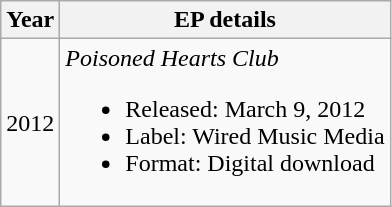<table class="wikitable">
<tr>
<th>Year</th>
<th>EP details</th>
</tr>
<tr>
<td align="center">2012</td>
<td><em>Poisoned Hearts Club</em><br><ul><li>Released: March 9, 2012</li><li>Label: Wired Music Media</li><li>Format: Digital download</li></ul></td>
</tr>
</table>
